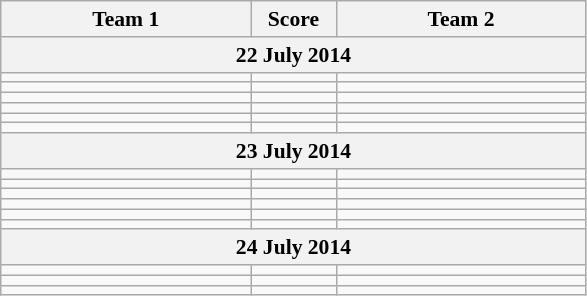<table class="wikitable" style="text-align: center; font-size:90% ">
<tr>
<th align="right" width="160">Team 1</th>
<th width="50">Score</th>
<th align="left" width="160">Team 2</th>
</tr>
<tr>
<th colspan=3>22 July 2014</th>
</tr>
<tr>
<td align=right></td>
<td align=center></td>
<td align=left></td>
</tr>
<tr>
<td align=right><strong></strong></td>
<td align=center></td>
<td align=left></td>
</tr>
<tr>
<td align=right><strong></strong></td>
<td align=center></td>
<td align=left></td>
</tr>
<tr>
<td align=right></td>
<td align=center></td>
<td align=left><strong></strong></td>
</tr>
<tr>
<td align=right><strong></strong></td>
<td align=center></td>
<td align=left></td>
</tr>
<tr>
<td align=right></td>
<td align=center></td>
<td align=left><strong></strong></td>
</tr>
<tr>
<th colspan=3>23 July 2014</th>
</tr>
<tr>
<td align=right><strong></strong></td>
<td align=center></td>
<td align=left></td>
</tr>
<tr>
<td align=right></td>
<td align=center></td>
<td align=left><strong></strong></td>
</tr>
<tr>
<td align=right><strong></strong></td>
<td align=center></td>
<td align=left></td>
</tr>
<tr>
<td align=right><strong></strong></td>
<td align=center></td>
<td align=left></td>
</tr>
<tr>
<td align=right></td>
<td align=center></td>
<td align=left><strong></strong></td>
</tr>
<tr>
<td align=right><strong></strong></td>
<td align=center></td>
<td align=left></td>
</tr>
<tr>
<th colspan=3>24 July 2014</th>
</tr>
<tr>
<td align=right></td>
<td align=center></td>
<td align=left><strong></strong></td>
</tr>
<tr>
<td align=right><strong></strong></td>
<td align=center></td>
<td align=left></td>
</tr>
<tr>
<td align=right><strong></strong></td>
<td align=center></td>
<td align=left></td>
</tr>
</table>
